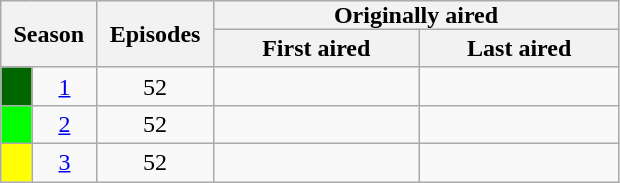<table class="wikitable plainrowheaders" style="text-align: center;">
<tr>
<th scope="col" style="padding:0 8px;" rowspan="2" colspan="2">Season</th>
<th scope="col" style="padding:0 8px;" rowspan="2">Episodes</th>
<th scope="col" style="padding:0 80px;" colspan="2">Originally aired</th>
</tr>
<tr>
<th scope="col">First aired</th>
<th scope="col">Last aired</th>
</tr>
<tr>
<td scope="row" style="background:#006600; color:#100;"></td>
<td><a href='#'>1</a></td>
<td>52</td>
<td></td>
<td></td>
</tr>
<tr>
<td scope="row" style="background:#00FF00; color:#100;"></td>
<td><a href='#'>2</a></td>
<td>52</td>
<td></td>
<td></td>
</tr>
<tr>
<td scope="row" style="background:#FFFF00; color:#100;"></td>
<td><a href='#'>3</a></td>
<td>52</td>
<td></td>
<td></td>
</tr>
</table>
